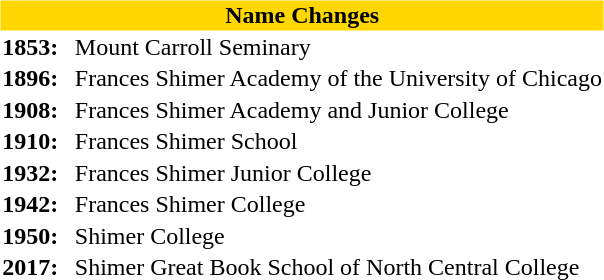<table style="float: right; margin-left: 1em; font-size: 100%;" class="toccolours" cellspacing="1">
<tr>
<th style="text-align: center; background:gold;" colspan=2>Name Changes</th>
</tr>
<tr>
<td><strong>1853:</strong>  </td>
<td>Mount Carroll Seminary</td>
</tr>
<tr>
<td><strong>1896:</strong></td>
<td>Frances Shimer Academy of the University of Chicago</td>
</tr>
<tr>
<td><strong>1908:</strong></td>
<td>Frances Shimer Academy and Junior College</td>
</tr>
<tr>
<td><strong>1910:</strong></td>
<td>Frances Shimer School</td>
</tr>
<tr>
<td><strong>1932:</strong></td>
<td>Frances Shimer Junior College</td>
</tr>
<tr>
<td><strong>1942:</strong></td>
<td>Frances Shimer College</td>
</tr>
<tr>
<td><strong>1950:</strong></td>
<td>Shimer College</td>
</tr>
<tr>
<td><strong>2017:</strong></td>
<td>Shimer Great Book School of North Central College</td>
</tr>
</table>
